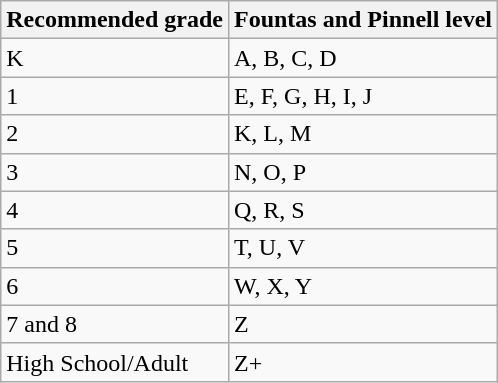<table class="wikitable">
<tr>
<th>Recommended grade</th>
<th>Fountas and Pinnell level</th>
</tr>
<tr>
<td>K</td>
<td>A, B, C, D</td>
</tr>
<tr>
<td>1</td>
<td>E, F, G, H, I, J</td>
</tr>
<tr>
<td>2</td>
<td>K, L, M</td>
</tr>
<tr>
<td>3</td>
<td>N, O, P</td>
</tr>
<tr>
<td>4</td>
<td>Q, R, S</td>
</tr>
<tr>
<td>5</td>
<td>T, U, V</td>
</tr>
<tr>
<td>6</td>
<td>W, X, Y</td>
</tr>
<tr>
<td>7 and 8</td>
<td>Z</td>
</tr>
<tr>
<td>High School/Adult</td>
<td>Z+</td>
</tr>
</table>
